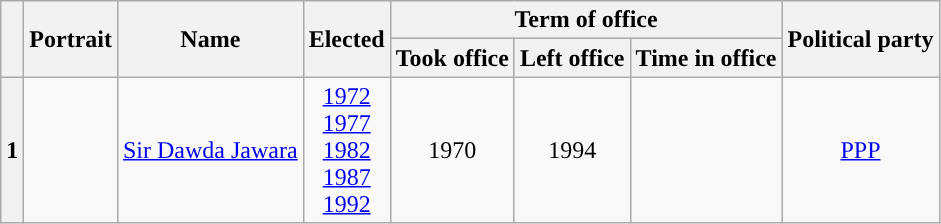<table class="wikitable" style="text-align:center">
<tr>
<th rowspan="2"></th>
<th rowspan="2">Portrait</th>
<th rowspan="2">Name<br></th>
<th rowspan="2">Elected</th>
<th colspan="3">Term of office</th>
<th rowspan="2">Political party</th>
</tr>
<tr>
<th>Took office</th>
<th>Left office</th>
<th>Time in office</th>
</tr>
<tr>
<th style="background:">1</th>
<td></td>
<td><a href='#'>Sir Dawda Jawara</a><br></td>
<td><a href='#'>1972</a><br><a href='#'>1977</a><br><a href='#'>1982</a><br><a href='#'>1987</a><br><a href='#'>1992</a></td>
<td> 1970</td>
<td> 1994<br></td>
<td></td>
<td><a href='#'>PPP</a></td>
</tr>
</table>
